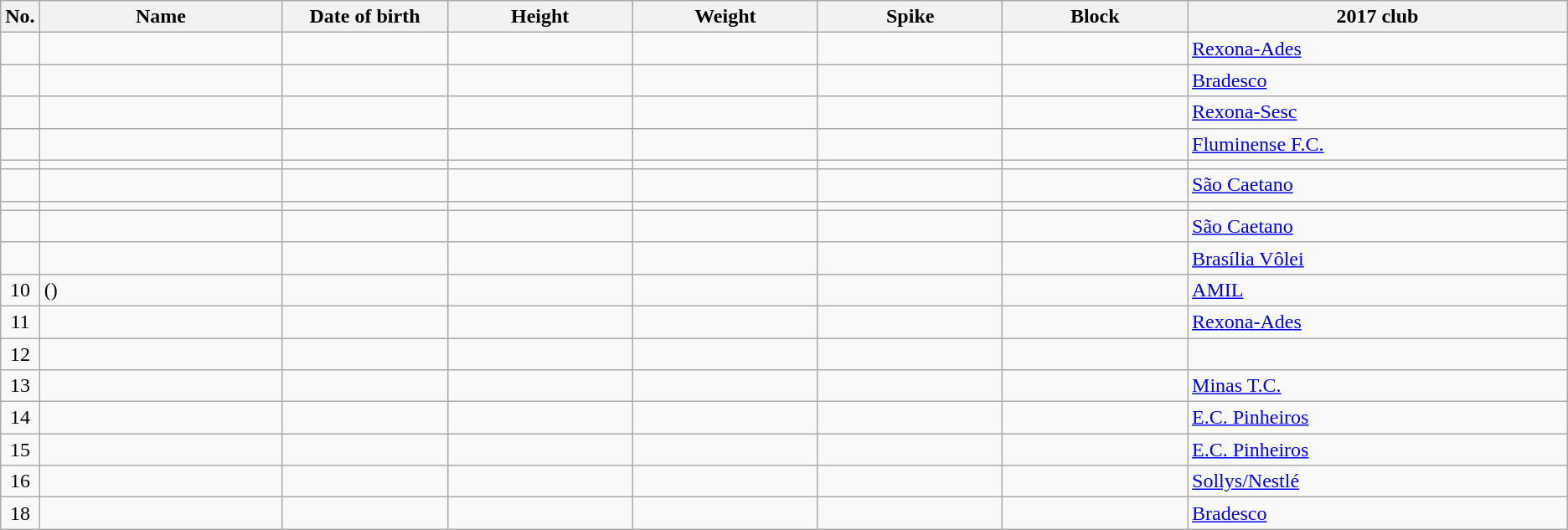<table class="wikitable sortable" style="font-size:100%; text-align:center;">
<tr>
<th>No.</th>
<th style="width:12em">Name</th>
<th style="width:8em">Date of birth</th>
<th style="width:9em">Height</th>
<th style="width:9em">Weight</th>
<th style="width:9em">Spike</th>
<th style="width:9em">Block</th>
<th style="width:19em">2017 club</th>
</tr>
<tr>
<td></td>
<td align=left></td>
<td align=right></td>
<td></td>
<td></td>
<td></td>
<td></td>
<td align=left> <a href='#'>Rexona-Ades</a></td>
</tr>
<tr>
<td></td>
<td align=left></td>
<td align=right></td>
<td></td>
<td></td>
<td></td>
<td></td>
<td align=left> <a href='#'>Bradesco</a></td>
</tr>
<tr>
<td></td>
<td align=left></td>
<td align=right></td>
<td></td>
<td></td>
<td></td>
<td></td>
<td align=left> <a href='#'>Rexona-Sesc</a></td>
</tr>
<tr>
<td></td>
<td align=left></td>
<td align=right></td>
<td></td>
<td></td>
<td></td>
<td></td>
<td align=left> <a href='#'>Fluminense F.C.</a></td>
</tr>
<tr>
<td></td>
<td align=left></td>
<td align=right></td>
<td></td>
<td></td>
<td></td>
<td></td>
<td align=left></td>
</tr>
<tr>
<td></td>
<td align=left></td>
<td align=right></td>
<td></td>
<td></td>
<td></td>
<td></td>
<td align=left><a href='#'>São Caetano</a></td>
</tr>
<tr>
<td></td>
<td align=left></td>
<td align=right></td>
<td></td>
<td></td>
<td></td>
<td></td>
<td align=left></td>
</tr>
<tr>
<td></td>
<td align=left></td>
<td align=right></td>
<td></td>
<td></td>
<td></td>
<td></td>
<td align=left> <a href='#'>São Caetano</a></td>
</tr>
<tr>
<td></td>
<td align=left></td>
<td align=right></td>
<td></td>
<td></td>
<td></td>
<td></td>
<td align=left> <a href='#'>Brasília Vôlei</a></td>
</tr>
<tr>
<td>10</td>
<td align=left> ()</td>
<td align=right></td>
<td></td>
<td></td>
<td></td>
<td></td>
<td align=left> <a href='#'>AMIL</a></td>
</tr>
<tr>
<td>11</td>
<td align=left></td>
<td align=right></td>
<td></td>
<td></td>
<td></td>
<td></td>
<td align=left> <a href='#'>Rexona-Ades</a></td>
</tr>
<tr>
<td>12</td>
<td align=left></td>
<td align=right></td>
<td></td>
<td></td>
<td></td>
<td></td>
<td align=left></td>
</tr>
<tr>
<td>13</td>
<td align=left></td>
<td align=right></td>
<td></td>
<td></td>
<td></td>
<td></td>
<td align=left> <a href='#'>Minas T.C.</a></td>
</tr>
<tr>
<td>14</td>
<td align=left></td>
<td align=right></td>
<td></td>
<td></td>
<td></td>
<td></td>
<td align=left> <a href='#'>E.C. Pinheiros</a></td>
</tr>
<tr>
<td>15</td>
<td align=left></td>
<td align=right></td>
<td></td>
<td></td>
<td></td>
<td></td>
<td align=left> <a href='#'>E.C. Pinheiros</a></td>
</tr>
<tr>
<td>16</td>
<td align=left></td>
<td align=right></td>
<td></td>
<td></td>
<td></td>
<td></td>
<td align=left> <a href='#'>Sollys/Nestlé</a></td>
</tr>
<tr>
<td>18</td>
<td align=left></td>
<td align=right></td>
<td></td>
<td></td>
<td></td>
<td></td>
<td align=left> <a href='#'>Bradesco</a></td>
</tr>
</table>
